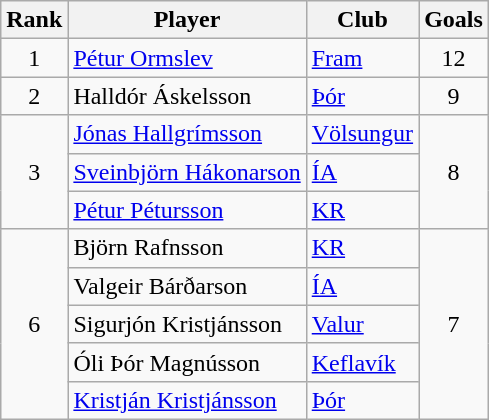<table class="wikitable" style="text-align:center;">
<tr>
<th>Rank</th>
<th>Player</th>
<th>Club</th>
<th>Goals</th>
</tr>
<tr>
<td>1</td>
<td align="left"> <a href='#'>Pétur Ormslev</a></td>
<td align="left"><a href='#'>Fram</a></td>
<td>12</td>
</tr>
<tr>
<td>2</td>
<td align="left"> Halldór Áskelsson</td>
<td align="left"><a href='#'>Þór</a></td>
<td>9</td>
</tr>
<tr>
<td rowspan=3>3</td>
<td align="left"> <a href='#'>Jónas Hallgrímsson</a></td>
<td align="left"><a href='#'>Völsungur</a></td>
<td rowspan=3>8</td>
</tr>
<tr>
<td align="left"> <a href='#'>Sveinbjörn Hákonarson</a></td>
<td align="left"><a href='#'>ÍA</a></td>
</tr>
<tr>
<td align="left"> <a href='#'>Pétur Pétursson</a></td>
<td align="left"><a href='#'>KR</a></td>
</tr>
<tr>
<td rowspan=5>6</td>
<td align="left"> Björn Rafnsson</td>
<td align="left"><a href='#'>KR</a></td>
<td rowspan=5>7</td>
</tr>
<tr>
<td align="left"> Valgeir Bárðarson</td>
<td align="left"><a href='#'>ÍA</a></td>
</tr>
<tr>
<td align="left"> Sigurjón Kristjánsson</td>
<td align="left"><a href='#'>Valur</a></td>
</tr>
<tr>
<td align="left"> Óli Þór Magnússon</td>
<td align="left"><a href='#'>Keflavík</a></td>
</tr>
<tr>
<td align="left"> <a href='#'>Kristján Kristjánsson</a></td>
<td align="left"><a href='#'>Þór</a></td>
</tr>
</table>
